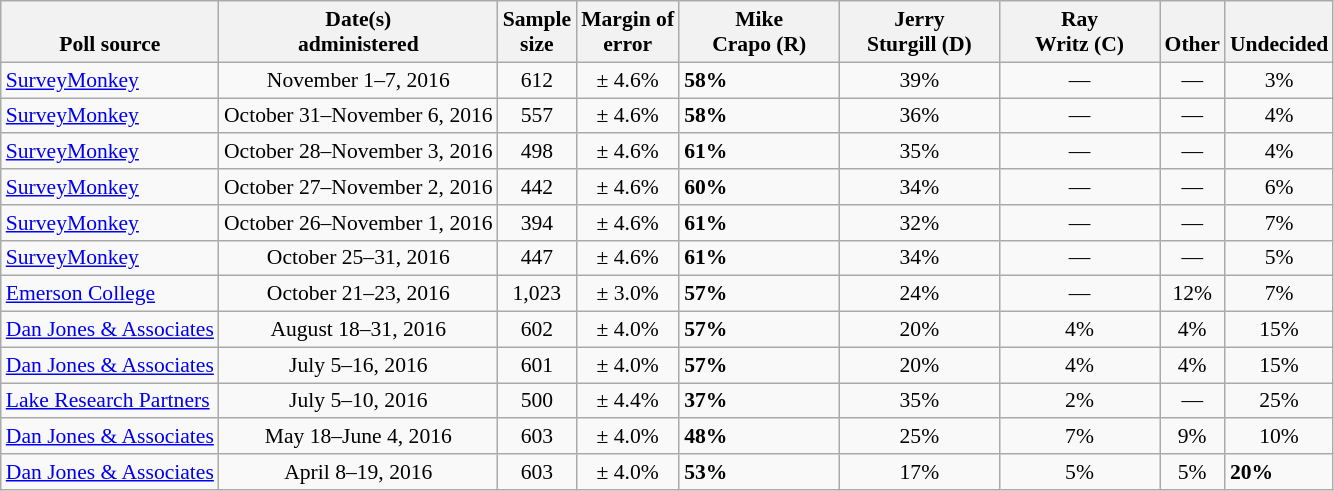<table class="wikitable" style="font-size:90%;">
<tr valign= bottom>
<th>Poll source</th>
<th>Date(s)<br>administered</th>
<th>Sample<br>size</th>
<th>Margin of<br>error</th>
<th style="width:100px;">Mike<br>Crapo (R)</th>
<th style="width:100px;">Jerry<br>Sturgill (D)</th>
<th style="width:100px;">Ray<br>Writz (C)</th>
<th>Other</th>
<th>Undecided</th>
</tr>
<tr>
<td><a href='#'>SurveyMonkey</a></td>
<td align=center>November 1–7, 2016</td>
<td align=center>612</td>
<td align=center>± 4.6%</td>
<td><strong>58%</strong></td>
<td align=center>39%</td>
<td align=center>—</td>
<td align=center>—</td>
<td align=center>3%</td>
</tr>
<tr>
<td><a href='#'>SurveyMonkey</a></td>
<td align=center>October 31–November 6, 2016</td>
<td align=center>557</td>
<td align=center>± 4.6%</td>
<td><strong>58%</strong></td>
<td align=center>36%</td>
<td align=center>—</td>
<td align=center>—</td>
<td align=center>4%</td>
</tr>
<tr>
<td><a href='#'>SurveyMonkey</a></td>
<td align=center>October 28–November 3, 2016</td>
<td align=center>498</td>
<td align=center>± 4.6%</td>
<td><strong>61%</strong></td>
<td align=center>35%</td>
<td align=center>—</td>
<td align=center>—</td>
<td align=center>4%</td>
</tr>
<tr>
<td><a href='#'>SurveyMonkey</a></td>
<td align=center>October 27–November 2, 2016</td>
<td align=center>442</td>
<td align=center>± 4.6%</td>
<td><strong>60%</strong></td>
<td align=center>34%</td>
<td align=center>—</td>
<td align=center>—</td>
<td align=center>6%</td>
</tr>
<tr>
<td><a href='#'>SurveyMonkey</a></td>
<td align=center>October 26–November 1, 2016</td>
<td align=center>394</td>
<td align=center>± 4.6%</td>
<td><strong>61%</strong></td>
<td align=center>32%</td>
<td align=center>—</td>
<td align=center>—</td>
<td align=center>7%</td>
</tr>
<tr>
<td><a href='#'>SurveyMonkey</a></td>
<td align=center>October 25–31, 2016</td>
<td align=center>447</td>
<td align=center>± 4.6%</td>
<td><strong>61%</strong></td>
<td align=center>34%</td>
<td align=center>—</td>
<td align=center>—</td>
<td align=center>5%</td>
</tr>
<tr>
<td><a href='#'>Emerson College</a></td>
<td align=center>October 21–23, 2016</td>
<td align=center>1,023</td>
<td align=center>± 3.0%</td>
<td><strong>57%</strong></td>
<td align=center>24%</td>
<td align=center>—</td>
<td align=center>12%</td>
<td align=center>7%</td>
</tr>
<tr>
<td><a href='#'>Dan Jones & Associates</a></td>
<td align=center>August 18–31, 2016</td>
<td align=center>602</td>
<td align=center>± 4.0%</td>
<td><strong>57%</strong></td>
<td align=center>20%</td>
<td align=center>4%</td>
<td align=center>4%</td>
<td align=center>15%</td>
</tr>
<tr>
<td><a href='#'>Dan Jones & Associates</a></td>
<td align=center>July 5–16, 2016</td>
<td align=center>601</td>
<td align=center>± 4.0%</td>
<td><strong>57%</strong></td>
<td align=center>20%</td>
<td align=center>4%</td>
<td align=center>4%</td>
<td align=center>15%</td>
</tr>
<tr>
<td><a href='#'>Lake Research Partners</a></td>
<td align=center>July 5–10, 2016</td>
<td align=center>500</td>
<td align=center>± 4.4%</td>
<td><strong>37%</strong></td>
<td align=center>35%</td>
<td align=center>2%</td>
<td align=center>—</td>
<td align=center>25%</td>
</tr>
<tr>
<td><a href='#'>Dan Jones & Associates</a></td>
<td align=center>May 18–June 4, 2016</td>
<td align=center>603</td>
<td align=center>± 4.0%</td>
<td><strong>48%</strong></td>
<td align=center>25%</td>
<td align=center>7%</td>
<td align=center>9%</td>
<td align=center>10%</td>
</tr>
<tr>
<td><a href='#'>Dan Jones & Associates</a></td>
<td align=center>April 8–19, 2016</td>
<td align=center>603</td>
<td align=center>± 4.0%</td>
<td><strong>53%</strong></td>
<td align=center>17%</td>
<td align=center>5%</td>
<td align=center>5%</td>
<td><strong>20%</strong></td>
</tr>
</table>
